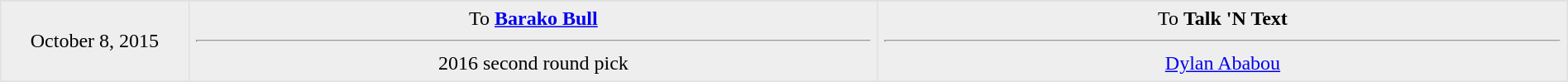<table border=1 style="border-collapse:collapse; text-align: center; width: 100%" bordercolor="#DFDFDF"  cellpadding="5">
<tr>
</tr>
<tr bgcolor="eeeeee">
<td rowspan=2>October 8, 2015</td>
<td style="width:44%" valign="top">To <strong><a href='#'>Barako Bull</a></strong><hr>2016 second round pick</td>
<td style="width:44%" valign="top">To <strong>Talk 'N Text</strong><hr><a href='#'>Dylan Ababou</a></td>
</tr>
</table>
